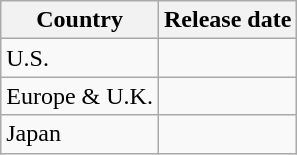<table class="wikitable">
<tr>
<th>Country</th>
<th>Release date</th>
</tr>
<tr>
<td>U.S.</td>
<td></td>
</tr>
<tr>
<td>Europe & U.K.</td>
<td></td>
</tr>
<tr>
<td>Japan</td>
<td></td>
</tr>
</table>
